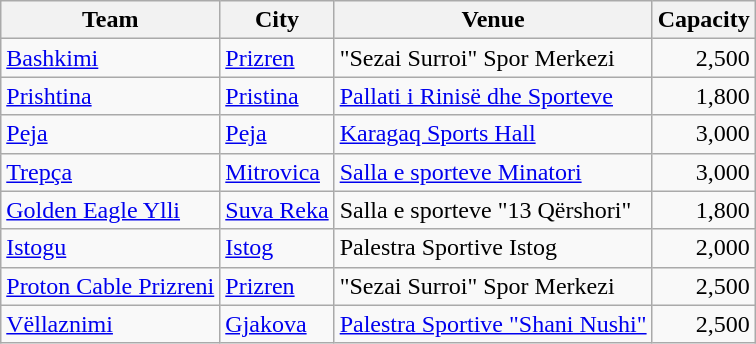<table class="wikitable sortable">
<tr>
<th>Team</th>
<th>City</th>
<th>Venue</th>
<th>Capacity</th>
</tr>
<tr>
<td><a href='#'>Bashkimi</a></td>
<td><a href='#'>Prizren</a></td>
<td>"Sezai Surroi" Spor Merkezi</td>
<td align=right>2,500</td>
</tr>
<tr>
<td><a href='#'>Prishtina</a></td>
<td><a href='#'>Pristina</a></td>
<td><a href='#'>Pallati i Rinisë dhe Sporteve</a></td>
<td align=right>1,800</td>
</tr>
<tr>
<td><a href='#'>Peja</a></td>
<td><a href='#'>Peja</a></td>
<td><a href='#'>Karagaq Sports Hall</a></td>
<td align=right>3,000</td>
</tr>
<tr>
<td><a href='#'>Trepça</a></td>
<td><a href='#'>Mitrovica</a></td>
<td><a href='#'>Salla e sporteve Minatori</a></td>
<td align=right>3,000</td>
</tr>
<tr>
<td><a href='#'>Golden Eagle Ylli</a></td>
<td><a href='#'>Suva Reka</a></td>
<td>Salla e sporteve "13 Qërshori"</td>
<td align=right>1,800</td>
</tr>
<tr>
<td><a href='#'>Istogu</a></td>
<td><a href='#'>Istog</a></td>
<td>Palestra Sportive Istog</td>
<td align=right>2,000</td>
</tr>
<tr>
<td><a href='#'>Proton Cable Prizreni</a></td>
<td><a href='#'>Prizren</a></td>
<td>"Sezai Surroi" Spor Merkezi</td>
<td align=right>2,500</td>
</tr>
<tr>
<td><a href='#'>Vëllaznimi</a></td>
<td><a href='#'>Gjakova</a></td>
<td><a href='#'>Palestra Sportive "Shani Nushi"</a></td>
<td align=right>2,500</td>
</tr>
</table>
